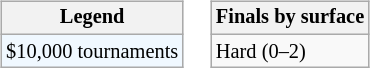<table>
<tr valign=top>
<td><br><table class="wikitable" style=font-size:85%>
<tr>
<th>Legend</th>
</tr>
<tr style="background:#f0f8ff;">
<td>$10,000 tournaments</td>
</tr>
</table>
</td>
<td><br><table class="wikitable" style=font-size:85%>
<tr>
<th>Finals by surface</th>
</tr>
<tr>
<td>Hard (0–2)</td>
</tr>
</table>
</td>
</tr>
</table>
